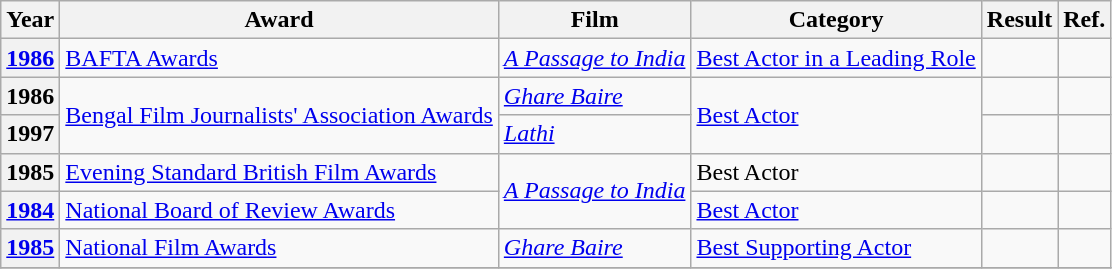<table class="wikitable sortable">
<tr>
<th>Year</th>
<th>Award</th>
<th>Film</th>
<th>Category</th>
<th>Result</th>
<th>Ref.</th>
</tr>
<tr>
<th><a href='#'>1986</a></th>
<td><a href='#'>BAFTA Awards</a></td>
<td><em><a href='#'>A Passage to India</a></em></td>
<td><a href='#'>Best Actor in a Leading Role</a></td>
<td></td>
<td></td>
</tr>
<tr>
<th>1986</th>
<td rowspan="2"><a href='#'>Bengal Film Journalists' Association Awards</a></td>
<td><em><a href='#'>Ghare Baire</a></em></td>
<td rowspan="2"><a href='#'>Best Actor</a></td>
<td></td>
<td></td>
</tr>
<tr>
<th>1997</th>
<td><em><a href='#'>Lathi</a></em></td>
<td></td>
<td></td>
</tr>
<tr>
<th>1985</th>
<td><a href='#'>Evening Standard British Film Awards</a></td>
<td rowspan="2"><em><a href='#'>A Passage to India</a></em></td>
<td>Best Actor</td>
<td></td>
<td></td>
</tr>
<tr>
<th><a href='#'>1984</a></th>
<td><a href='#'>National Board of Review Awards</a></td>
<td><a href='#'>Best Actor</a></td>
<td></td>
<td></td>
</tr>
<tr>
<th><a href='#'>1985</a></th>
<td><a href='#'>National Film Awards</a></td>
<td><em><a href='#'>Ghare Baire</a></em></td>
<td><a href='#'>Best Supporting Actor</a></td>
<td></td>
<td></td>
</tr>
<tr>
</tr>
</table>
